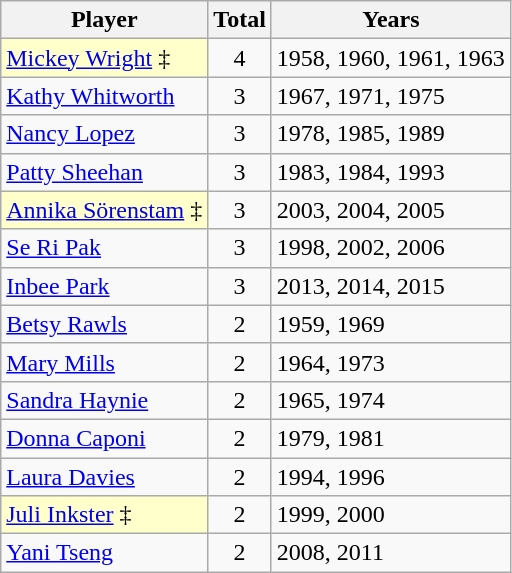<table class="wikitable">
<tr>
<th>Player</th>
<th>Total</th>
<th>Years</th>
</tr>
<tr>
<td style="background:#FFFFCC;"> <a href='#'>Mickey Wright</a> ‡</td>
<td align="center" valign="top">4</td>
<td>1958, 1960, 1961, 1963</td>
</tr>
<tr>
<td> <a href='#'>Kathy Whitworth</a></td>
<td align="center" valign="top">3</td>
<td>1967, 1971, 1975</td>
</tr>
<tr>
<td> <a href='#'>Nancy Lopez</a></td>
<td align="center" valign="top">3</td>
<td>1978, 1985, 1989</td>
</tr>
<tr>
<td> <a href='#'>Patty Sheehan</a></td>
<td align="center" valign="top">3</td>
<td>1983, 1984, 1993</td>
</tr>
<tr>
<td style="background:#FFFFCC;"> <a href='#'>Annika Sörenstam</a> ‡</td>
<td align="center" valign="top">3</td>
<td>2003, 2004, 2005</td>
</tr>
<tr>
<td> <a href='#'>Se Ri Pak</a></td>
<td align="center" valign="top">3</td>
<td>1998, 2002, 2006</td>
</tr>
<tr>
<td> <a href='#'>Inbee Park</a></td>
<td align="center" valign="top">3</td>
<td>2013, 2014, 2015</td>
</tr>
<tr>
<td> <a href='#'>Betsy Rawls</a></td>
<td align="center" valign="top">2</td>
<td>1959, 1969</td>
</tr>
<tr>
<td> <a href='#'>Mary Mills</a></td>
<td align="center" valign="top">2</td>
<td>1964, 1973</td>
</tr>
<tr>
<td> <a href='#'>Sandra Haynie</a></td>
<td align="center" valign="top">2</td>
<td>1965, 1974</td>
</tr>
<tr>
<td> <a href='#'>Donna Caponi</a></td>
<td align="center" valign="top">2</td>
<td>1979, 1981</td>
</tr>
<tr>
<td> <a href='#'>Laura Davies</a></td>
<td align="center" valign="top">2</td>
<td>1994, 1996</td>
</tr>
<tr>
<td style="background:#FFFFCC;"> <a href='#'>Juli Inkster</a> ‡</td>
<td align="center" valign="top">2</td>
<td>1999, 2000</td>
</tr>
<tr>
<td> <a href='#'>Yani Tseng</a></td>
<td align="center" valign="top">2</td>
<td>2008, 2011</td>
</tr>
</table>
